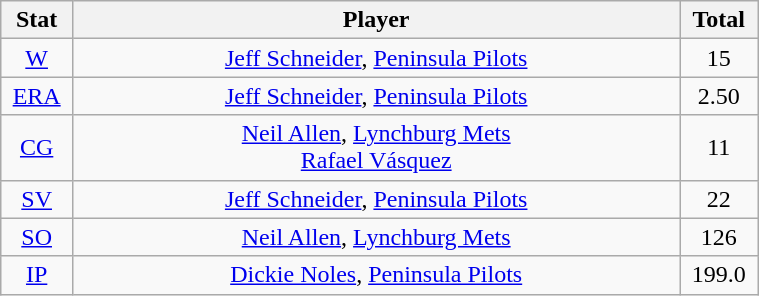<table class="wikitable" width="40%" style="text-align:center;">
<tr>
<th width="5%">Stat</th>
<th width="60%">Player</th>
<th width="5%">Total</th>
</tr>
<tr>
<td><a href='#'>W</a></td>
<td><a href='#'>Jeff Schneider</a>, <a href='#'>Peninsula Pilots</a></td>
<td>15</td>
</tr>
<tr>
<td><a href='#'>ERA</a></td>
<td><a href='#'>Jeff Schneider</a>, <a href='#'>Peninsula Pilots</a></td>
<td>2.50</td>
</tr>
<tr>
<td><a href='#'>CG</a></td>
<td><a href='#'>Neil Allen</a>, <a href='#'>Lynchburg Mets</a> <br> <a href='#'>Rafael Vásquez</a></td>
<td>11</td>
</tr>
<tr>
<td><a href='#'>SV</a></td>
<td><a href='#'>Jeff Schneider</a>, <a href='#'>Peninsula Pilots</a></td>
<td>22</td>
</tr>
<tr>
<td><a href='#'>SO</a></td>
<td><a href='#'>Neil Allen</a>, <a href='#'>Lynchburg Mets</a></td>
<td>126</td>
</tr>
<tr>
<td><a href='#'>IP</a></td>
<td><a href='#'>Dickie Noles</a>, <a href='#'>Peninsula Pilots</a></td>
<td>199.0</td>
</tr>
</table>
